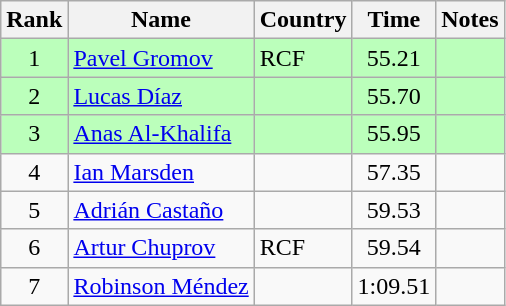<table class="wikitable" style="text-align:center">
<tr>
<th>Rank</th>
<th>Name</th>
<th>Country</th>
<th>Time</th>
<th>Notes</th>
</tr>
<tr bgcolor=bbffbb>
<td>1</td>
<td align="left"><a href='#'>Pavel Gromov</a></td>
<td align="left"> RCF</td>
<td>55.21</td>
<td></td>
</tr>
<tr bgcolor=bbffbb>
<td>2</td>
<td align="left"><a href='#'>Lucas Díaz</a></td>
<td align="left"></td>
<td>55.70</td>
<td></td>
</tr>
<tr bgcolor=bbffbb>
<td>3</td>
<td align="left"><a href='#'>Anas Al-Khalifa</a></td>
<td align="left"></td>
<td>55.95</td>
<td></td>
</tr>
<tr>
<td>4</td>
<td align="left"><a href='#'>Ian Marsden</a></td>
<td align="left"></td>
<td>57.35</td>
<td></td>
</tr>
<tr>
<td>5</td>
<td align="left"><a href='#'>Adrián Castaño</a></td>
<td align="left"></td>
<td>59.53</td>
<td></td>
</tr>
<tr>
<td>6</td>
<td align="left"><a href='#'>Artur Chuprov</a></td>
<td align="left"> RCF</td>
<td>59.54</td>
<td></td>
</tr>
<tr>
<td>7</td>
<td align="left"><a href='#'>Robinson Méndez</a></td>
<td align="left"></td>
<td>1:09.51</td>
<td></td>
</tr>
</table>
